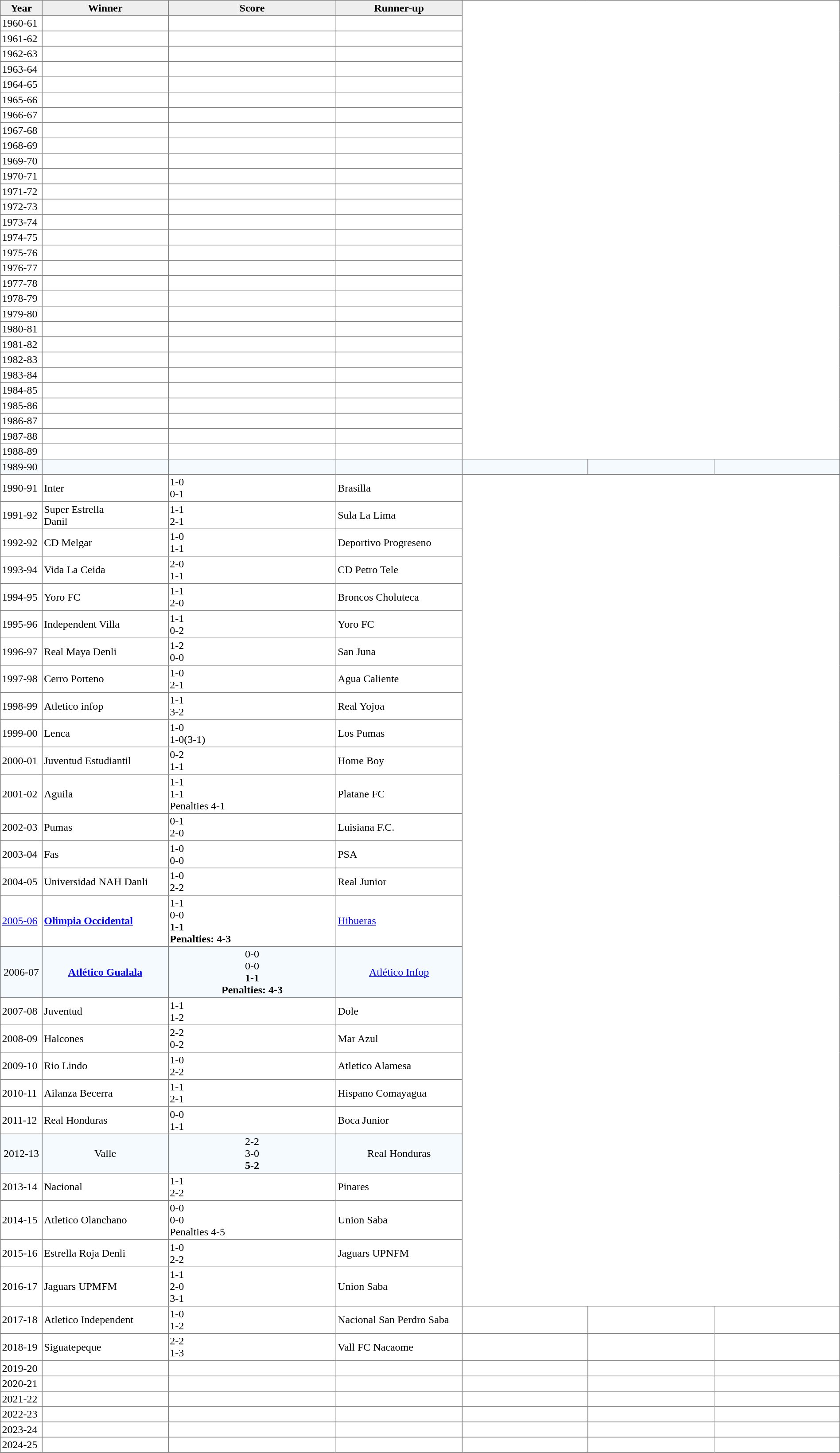<table border=1 style="border-collapse:collapse" cellpadding=2 cellspacing=0 width=100%>
<tr align=center style="background:#efefef;">
<th width=5%>Year</th>
<th width=15%>Winner</th>
<th width=20%>Score</th>
<th width=15%>Runner-up</th>
</tr>
<tr>
<td>1960-61</td>
<td></td>
<td></td>
<td></td>
</tr>
<tr>
<td>1961-62</td>
<td></td>
<td></td>
<td></td>
</tr>
<tr>
<td>1962-63</td>
<td></td>
<td></td>
<td></td>
</tr>
<tr>
<td>1963-64</td>
<td></td>
<td></td>
<td></td>
</tr>
<tr>
<td>1964-65</td>
<td></td>
<td></td>
<td></td>
</tr>
<tr>
<td>1965-66</td>
<td></td>
<td></td>
<td></td>
</tr>
<tr>
<td>1966-67</td>
<td></td>
<td></td>
<td></td>
</tr>
<tr>
<td>1967-68</td>
<td></td>
<td></td>
<td></td>
</tr>
<tr>
<td>1968-69</td>
<td></td>
<td></td>
<td></td>
</tr>
<tr>
<td>1969-70</td>
<td></td>
<td></td>
<td></td>
</tr>
<tr>
<td>1970-71</td>
<td></td>
<td></td>
<td></td>
</tr>
<tr>
<td>1971-72</td>
<td></td>
<td></td>
<td></td>
</tr>
<tr>
<td>1972-73</td>
<td></td>
<td></td>
<td></td>
</tr>
<tr>
<td>1973-74</td>
<td></td>
<td></td>
<td></td>
</tr>
<tr>
<td>1974-75</td>
<td></td>
<td></td>
<td></td>
</tr>
<tr>
<td>1975-76</td>
<td></td>
<td></td>
<td></td>
</tr>
<tr>
<td>1976-77</td>
<td></td>
<td></td>
<td></td>
</tr>
<tr>
<td>1977-78</td>
<td></td>
<td></td>
<td></td>
</tr>
<tr>
<td>1978-79</td>
<td></td>
<td></td>
<td></td>
</tr>
<tr>
<td>1979-80</td>
<td></td>
<td></td>
<td></td>
</tr>
<tr>
<td>1980-81</td>
<td></td>
<td></td>
<td></td>
</tr>
<tr>
<td>1981-82</td>
<td></td>
<td></td>
<td></td>
</tr>
<tr>
<td>1982-83</td>
<td></td>
<td></td>
<td></td>
</tr>
<tr>
<td>1983-84</td>
<td></td>
<td></td>
<td></td>
</tr>
<tr>
<td>1984-85</td>
<td></td>
<td></td>
<td></td>
</tr>
<tr>
<td>1985-86</td>
<td></td>
<td></td>
<td></td>
</tr>
<tr>
<td>1986-87</td>
<td></td>
<td></td>
<td></td>
</tr>
<tr>
<td>1987-88</td>
<td></td>
<td></td>
<td></td>
</tr>
<tr>
<td>1988-89</td>
<td></td>
<td></td>
<td></td>
</tr>
<tr bgcolor="#F5FAFF" aliagn="Center">
<td>1989-90</td>
<td></td>
<td></td>
<td></td>
<td></td>
<td></td>
<td></td>
</tr>
<tr>
<td>1990-91</td>
<td>Inter</td>
<td>1-0<br>0-1</td>
<td>Brasilla</td>
</tr>
<tr>
<td>1991-92</td>
<td>Super Estrella<br>Danil</td>
<td>1-1<br>2-1</td>
<td>Sula La Lima</td>
</tr>
<tr>
<td>1992-92</td>
<td>CD Melgar</td>
<td>1-0<br>1-1</td>
<td>Deportivo Progreseno</td>
</tr>
<tr>
<td>1993-94</td>
<td>Vida La Ceida</td>
<td>2-0<br>1-1</td>
<td>CD Petro Tele</td>
</tr>
<tr>
<td>1994-95</td>
<td>Yoro FC</td>
<td>1-1<br>2-0</td>
<td>Broncos Choluteca</td>
</tr>
<tr>
<td>1995-96</td>
<td>Independent Villa</td>
<td>1-1<br>0-2</td>
<td>Yoro FC</td>
</tr>
<tr>
<td>1996-97</td>
<td>Real Maya Denli</td>
<td>1-2<br>0-0</td>
<td>San Juna</td>
</tr>
<tr>
<td>1997-98</td>
<td>Cerro Porteno</td>
<td>1-0<br>2-1</td>
<td>Agua Caliente</td>
</tr>
<tr>
<td>1998-99</td>
<td>Atletico infop</td>
<td>1-1<br>3-2</td>
<td>Real Yojoa</td>
</tr>
<tr>
<td>1999-00</td>
<td>Lenca</td>
<td>1-0<br>1-0(3-1)</td>
<td>Los Pumas</td>
</tr>
<tr>
<td>2000-01</td>
<td>Juventud Estudiantil</td>
<td>0-2<br>1-1</td>
<td>Home Boy</td>
</tr>
<tr>
<td>2001-02</td>
<td>Aguila</td>
<td>1-1<br>1-1<br>Penalties 4-1</td>
<td>Platane FC</td>
</tr>
<tr>
<td>2002-03</td>
<td>Pumas</td>
<td>0-1<br>2-0</td>
<td>Luisiana F.C.</td>
</tr>
<tr>
<td>2003-04</td>
<td>Fas</td>
<td>1-0<br>0-0</td>
<td>PSA</td>
</tr>
<tr>
<td>2004-05</td>
<td>Universidad NAH Danli</td>
<td>1-0<br>2-2</td>
<td>Real Junior</td>
</tr>
<tr>
<td><a href='#'>2005-06</a></td>
<td><strong><a href='#'>Olimpia Occidental</a></strong></td>
<td>1-1<br>0-0<br><strong>1-1</strong><br><strong>Penalties: 4-3</strong></td>
<td><a href='#'>Hibueras</a></td>
</tr>
<tr align=center bgcolor=#F5FAFF>
<td>2006-07</td>
<td><strong><a href='#'>Atlético Gualala</a></strong></td>
<td>0-0<br>0-0<br><strong>1-1</strong><br><strong>Penalties: 4-3</strong></td>
<td><a href='#'>Atlético Infop</a></td>
</tr>
<tr>
<td>2007-08</td>
<td>Juventud</td>
<td>1-1<br>1-2</td>
<td>Dole</td>
</tr>
<tr>
<td>2008-09</td>
<td>Halcones</td>
<td>2-2<br>0-2</td>
<td>Mar Azul</td>
</tr>
<tr>
<td>2009-10</td>
<td>Rio Lindo</td>
<td>1-0<br>2-2</td>
<td>Atletico Alamesa</td>
</tr>
<tr>
<td>2010-11</td>
<td>Ailanza Becerra</td>
<td>1-1<br>2-1</td>
<td>Hispano Comayagua</td>
</tr>
<tr>
<td>2011-12</td>
<td>Real Honduras</td>
<td>0-0<br>1-1</td>
<td>Boca Junior</td>
</tr>
<tr align="center" bgcolor="#F5FAFF">
<td>2012-13</td>
<td>Valle</td>
<td>2-2<br>3-0<br><strong>5-2</strong></td>
<td>Real Honduras</td>
</tr>
<tr>
<td>2013-14</td>
<td>Nacional</td>
<td>1-1<br>2-2</td>
<td>Pinares</td>
</tr>
<tr>
<td>2014-15</td>
<td>Atletico Olanchano</td>
<td>0-0<br>0-0<br>Penalties 4-5</td>
<td>Union Saba</td>
</tr>
<tr>
<td>2015-16</td>
<td>Estrella Roja Denli</td>
<td>1-0<br>2-2</td>
<td>Jaguars UPNFM</td>
</tr>
<tr>
<td>2016-17</td>
<td>Jaguars UPMFM</td>
<td>1-1<br>2-0<br>3-1</td>
<td>Union Saba</td>
</tr>
<tr>
<td>2017-18</td>
<td>Atletico Independent</td>
<td>1-0<br>1-2</td>
<td>Nacional San Perdro Saba</td>
<td></td>
<td></td>
<td></td>
</tr>
<tr>
<td>2018-19</td>
<td>Siguatepeque</td>
<td>2-2<br>1-3</td>
<td>Vall FC Nacaome</td>
<td></td>
<td></td>
<td></td>
</tr>
<tr>
<td>2019-20</td>
<td></td>
<td></td>
<td></td>
<td></td>
<td></td>
<td></td>
</tr>
<tr>
<td>2020-21</td>
<td></td>
<td></td>
<td></td>
<td></td>
<td></td>
<td></td>
</tr>
<tr>
<td>2021-22</td>
<td></td>
<td></td>
<td></td>
<td></td>
<td></td>
<td></td>
</tr>
<tr>
<td>2022-23</td>
<td></td>
<td></td>
<td></td>
<td></td>
<td></td>
<td></td>
</tr>
<tr>
<td>2023-24</td>
<td></td>
<td></td>
<td></td>
<td></td>
<td></td>
<td></td>
</tr>
<tr>
<td>2024-25</td>
<td></td>
<td></td>
<td></td>
<td></td>
<td></td>
<td></td>
</tr>
</table>
